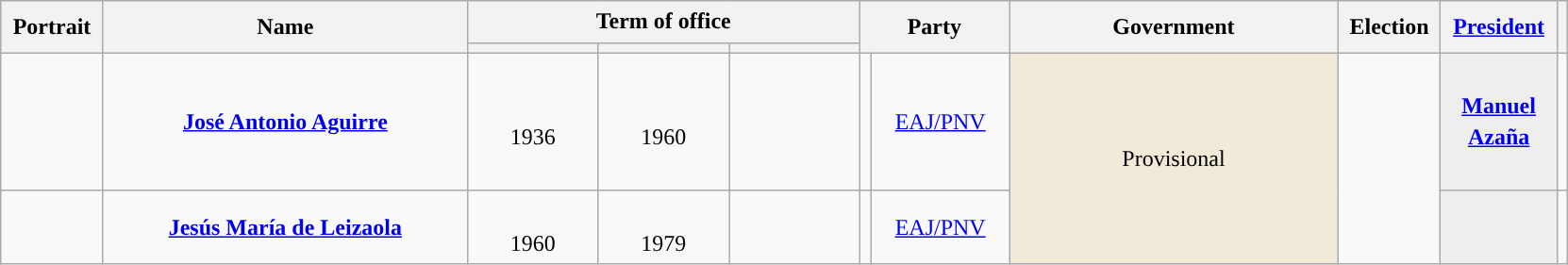<table class="wikitable" style="line-height:1.4em; text-align:center; border:1px #aaf solid;">
<tr>
<th rowspan="2" width="65">Portrait</th>
<th rowspan="2" width="250">Name<br></th>
<th colspan="3">Term of office</th>
<th rowspan="2" colspan="2" width="90">Party</th>
<th rowspan="2" width="225">Government<br></th>
<th rowspan="2" width="65">Election</th>
<th rowspan="2" width="75"><a href='#'>President</a><br></th>
<th rowspan="2"></th>
</tr>
<tr>
<th width="85"></th>
<th width="85"></th>
<th width="85"></th>
</tr>
<tr>
<td rowspan="2" width="65"></td>
<td rowspan="2"><strong><a href='#'>José Antonio Aguirre</a></strong><br></td>
<td rowspan="2" class="nowrap"><br>1936</td>
<td rowspan="2" class="nowrap"><br>1960</td>
<td rowspan="2" style="font-size:95%;"></td>
<td rowspan="2" width="1" style="background:"></td>
<td rowspan="2" width="90"><a href='#'>EAJ/PNV</a></td>
<td rowspan="3" style="background:#F1EAD8;">Provisional<br></td>
<td rowspan="3" style="color:#ccc;"></td>
<td scope="row" bgcolor="#EEEEEE"><br><strong><a href='#'>Manuel Azaña</a></strong><br><br></td>
<td rowspan="2"></td>
</tr>
<tr>
<td rowspan="2" scope="row" bgcolor="#EEEEEE"><br></td>
</tr>
<tr>
<td></td>
<td><strong><a href='#'>Jesús María de Leizaola</a></strong><br></td>
<td class="nowrap"><br>1960</td>
<td class="nowrap"><br>1979</td>
<td style="font-size:95%;"></td>
<td style="color:inherit;background:"></td>
<td><a href='#'>EAJ/PNV</a></td>
<td></td>
</tr>
</table>
